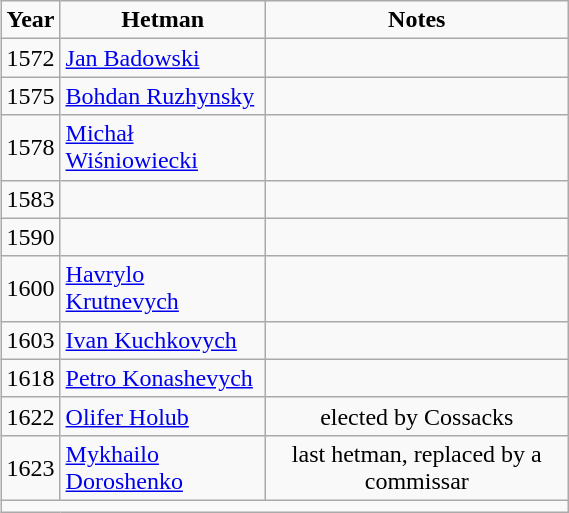<table class="wikitable" style="text-align:center;margin-left:1em;float:right;width:30%;">
<tr>
<td align="center"><strong>Year</strong></td>
<td align="center"><strong>Hetman</strong></td>
<td align="center"><strong>Notes</strong></td>
</tr>
<tr>
<td>1572</td>
<td style="text-align:left;"><a href='#'>Jan Badowski</a></td>
<td align="center"></td>
</tr>
<tr>
<td>1575</td>
<td style="text-align:left;"><a href='#'>Bohdan Ruzhynsky</a></td>
<td align="center"></td>
</tr>
<tr>
<td>1578</td>
<td style="text-align:left;"><a href='#'>Michał Wiśniowiecki</a></td>
<td align="center"></td>
</tr>
<tr>
<td>1583</td>
<td style="text-align:left;"></td>
<td align="center"></td>
</tr>
<tr>
<td>1590</td>
<td style="text-align:left;"></td>
<td align="center"></td>
</tr>
<tr>
<td>1600</td>
<td style="text-align:left;"><a href='#'>Havrylo Krutnevych</a></td>
<td align="center"></td>
</tr>
<tr>
<td>1603</td>
<td style="text-align:left;"><a href='#'>Ivan Kuchkovych</a></td>
<td align="center"></td>
</tr>
<tr>
<td>1618</td>
<td style="text-align:left;"><a href='#'>Petro Konashevych</a></td>
<td align="center"></td>
</tr>
<tr>
<td>1622</td>
<td style="text-align:left;"><a href='#'>Olifer Holub</a></td>
<td align="center">elected by Cossacks</td>
</tr>
<tr>
<td>1623</td>
<td style="text-align:left;"><a href='#'>Mykhailo Doroshenko</a></td>
<td align="center">last hetman, replaced by a commissar</td>
</tr>
<tr>
<td colspan="4"><small></small></td>
</tr>
</table>
